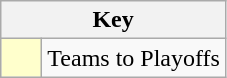<table class="wikitable" style="text-align: center;">
<tr>
<th colspan=2>Key</th>
</tr>
<tr>
<td style="background:#ffffcc; width:20px;"></td>
<td align=left>Teams to Playoffs</td>
</tr>
</table>
